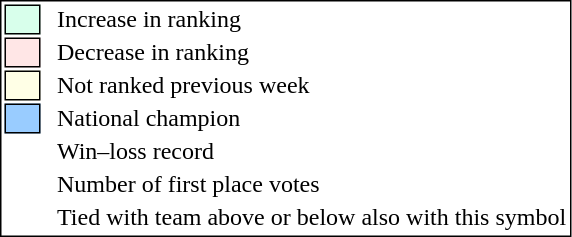<table style="border:1px solid black;">
<tr>
<td style="background:#D8FFEB; width:20px; border:1px solid black;"></td>
<td> </td>
<td>Increase in ranking</td>
</tr>
<tr>
<td style="background:#FFE6E6; width:20px; border:1px solid black;"></td>
<td> </td>
<td>Decrease in ranking</td>
</tr>
<tr>
<td style="background:#FFFFE6; width:20px; border:1px solid black;"></td>
<td> </td>
<td>Not ranked previous week</td>
</tr>
<tr>
<td style="background:#9cf; width:20px; border:1px solid black;"></td>
<td> </td>
<td>National champion</td>
</tr>
<tr>
<td></td>
<td> </td>
<td>Win–loss record</td>
</tr>
<tr>
<td></td>
<td> </td>
<td>Number of first place votes</td>
</tr>
<tr>
<td></td>
<td></td>
<td>Tied with team above or below also with this symbol</td>
</tr>
</table>
